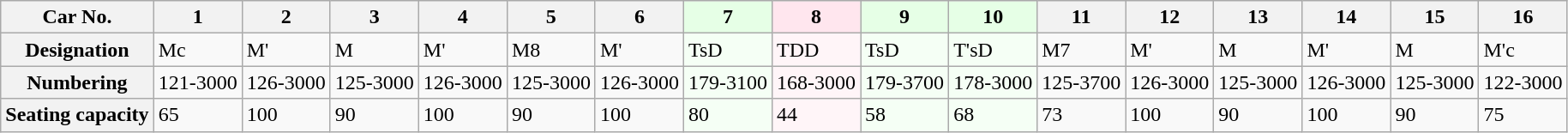<table class="wikitable">
<tr>
<th>Car No.</th>
<th>1</th>
<th>2</th>
<th>3</th>
<th>4</th>
<th>5</th>
<th>6</th>
<th style="background: #E6FFE6">7</th>
<th style="background: #FFE6EE">8</th>
<th style="background: #E6FFE6">9</th>
<th style="background: #E6FFE6">10</th>
<th>11</th>
<th>12</th>
<th>13</th>
<th>14</th>
<th>15</th>
<th>16</th>
</tr>
<tr>
<th>Designation</th>
<td>Mc</td>
<td>M'</td>
<td>M</td>
<td>M'</td>
<td>M8</td>
<td>M'</td>
<td style="background: #F5FFF5">TsD</td>
<td style="background: #FFF5F8">TDD</td>
<td style="background: #F5FFF5">TsD</td>
<td style="background: #F5FFF5">T'sD</td>
<td>M7</td>
<td>M'</td>
<td>M</td>
<td>M'</td>
<td>M</td>
<td>M'c</td>
</tr>
<tr>
<th>Numbering</th>
<td>121-3000</td>
<td>126-3000</td>
<td>125-3000</td>
<td>126-3000</td>
<td>125-3000</td>
<td>126-3000</td>
<td style="background: #F5FFF5">179-3100</td>
<td style="background: #FFF5F8">168-3000</td>
<td style="background: #F5FFF5">179-3700</td>
<td style="background: #F5FFF5">178-3000</td>
<td>125-3700</td>
<td>126-3000</td>
<td>125-3000</td>
<td>126-3000</td>
<td>125-3000</td>
<td>122-3000</td>
</tr>
<tr>
<th>Seating capacity</th>
<td>65</td>
<td>100</td>
<td>90</td>
<td>100</td>
<td>90</td>
<td>100</td>
<td style="background: #F5FFF5">80</td>
<td style="background: #FFF5F8">44</td>
<td style="background: #F5FFF5">58</td>
<td style="background: #F5FFF5">68</td>
<td>73</td>
<td>100</td>
<td>90</td>
<td>100</td>
<td>90</td>
<td>75</td>
</tr>
</table>
